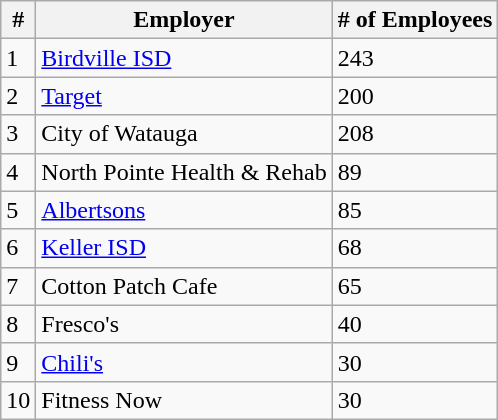<table class="wikitable" border="1">
<tr>
<th>#</th>
<th>Employer</th>
<th># of Employees</th>
</tr>
<tr>
<td>1</td>
<td><a href='#'>Birdville ISD</a></td>
<td>243</td>
</tr>
<tr>
<td>2</td>
<td><a href='#'>Target</a></td>
<td>200</td>
</tr>
<tr>
<td>3</td>
<td>City of Watauga</td>
<td>208</td>
</tr>
<tr>
<td>4</td>
<td>North Pointe Health & Rehab</td>
<td>89</td>
</tr>
<tr>
<td>5</td>
<td><a href='#'>Albertsons</a></td>
<td>85</td>
</tr>
<tr>
<td>6</td>
<td><a href='#'>Keller ISD</a></td>
<td>68</td>
</tr>
<tr>
<td>7</td>
<td>Cotton Patch Cafe</td>
<td>65</td>
</tr>
<tr>
<td>8</td>
<td>Fresco's</td>
<td>40</td>
</tr>
<tr>
<td>9</td>
<td><a href='#'>Chili's</a></td>
<td>30</td>
</tr>
<tr>
<td>10</td>
<td>Fitness Now</td>
<td>30</td>
</tr>
</table>
